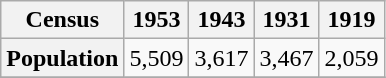<table class="wikitable" style="text-align:center">
<tr>
<th><strong>Census</strong></th>
<th>1953</th>
<th>1943</th>
<th>1931</th>
<th>1919</th>
</tr>
<tr>
<th>Population</th>
<td>5,509</td>
<td>3,617</td>
<td>3,467</td>
<td>2,059</td>
</tr>
<tr>
</tr>
</table>
